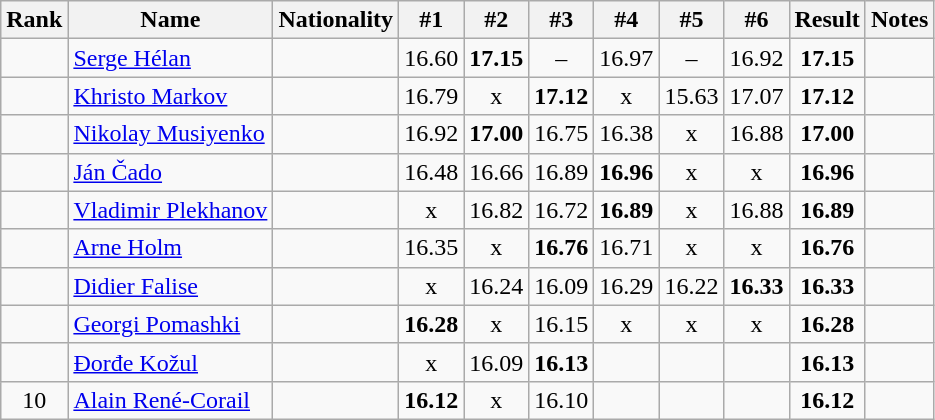<table class="wikitable sortable" style="text-align:center">
<tr>
<th>Rank</th>
<th>Name</th>
<th>Nationality</th>
<th>#1</th>
<th>#2</th>
<th>#3</th>
<th>#4</th>
<th>#5</th>
<th>#6</th>
<th>Result</th>
<th>Notes</th>
</tr>
<tr>
<td></td>
<td align="left"><a href='#'>Serge Hélan</a></td>
<td align=left></td>
<td>16.60</td>
<td><strong>17.15</strong></td>
<td>–</td>
<td>16.97</td>
<td>–</td>
<td>16.92</td>
<td><strong>17.15</strong></td>
<td></td>
</tr>
<tr>
<td></td>
<td align="left"><a href='#'>Khristo Markov</a></td>
<td align=left></td>
<td>16.79</td>
<td>x</td>
<td><strong>17.12</strong></td>
<td>x</td>
<td>15.63</td>
<td>17.07</td>
<td><strong>17.12</strong></td>
<td></td>
</tr>
<tr>
<td></td>
<td align="left"><a href='#'>Nikolay Musiyenko</a></td>
<td align=left></td>
<td>16.92</td>
<td><strong>17.00</strong></td>
<td>16.75</td>
<td>16.38</td>
<td>x</td>
<td>16.88</td>
<td><strong>17.00</strong></td>
<td></td>
</tr>
<tr>
<td></td>
<td align="left"><a href='#'>Ján Čado</a></td>
<td align=left></td>
<td>16.48</td>
<td>16.66</td>
<td>16.89</td>
<td><strong>16.96</strong></td>
<td>x</td>
<td>x</td>
<td><strong>16.96</strong></td>
<td></td>
</tr>
<tr>
<td></td>
<td align="left"><a href='#'>Vladimir Plekhanov</a></td>
<td align=left></td>
<td>x</td>
<td>16.82</td>
<td>16.72</td>
<td><strong>16.89</strong></td>
<td>x</td>
<td>16.88</td>
<td><strong>16.89</strong></td>
<td></td>
</tr>
<tr>
<td></td>
<td align="left"><a href='#'>Arne Holm</a></td>
<td align=left></td>
<td>16.35</td>
<td>x</td>
<td><strong>16.76</strong></td>
<td>16.71</td>
<td>x</td>
<td>x</td>
<td><strong>16.76</strong></td>
<td></td>
</tr>
<tr>
<td></td>
<td align="left"><a href='#'>Didier Falise</a></td>
<td align=left></td>
<td>x</td>
<td>16.24</td>
<td>16.09</td>
<td>16.29</td>
<td>16.22</td>
<td><strong>16.33</strong></td>
<td><strong>16.33</strong></td>
<td></td>
</tr>
<tr>
<td></td>
<td align="left"><a href='#'>Georgi Pomashki</a></td>
<td align=left></td>
<td><strong>16.28</strong></td>
<td>x</td>
<td>16.15</td>
<td>x</td>
<td>x</td>
<td>x</td>
<td><strong>16.28</strong></td>
<td></td>
</tr>
<tr>
<td></td>
<td align="left"><a href='#'>Đorđe Kožul</a></td>
<td align=left></td>
<td>x</td>
<td>16.09</td>
<td><strong>16.13</strong></td>
<td></td>
<td></td>
<td></td>
<td><strong>16.13</strong></td>
<td></td>
</tr>
<tr>
<td>10</td>
<td align="left"><a href='#'>Alain René-Corail</a></td>
<td align=left></td>
<td><strong>16.12</strong></td>
<td>x</td>
<td>16.10</td>
<td></td>
<td></td>
<td></td>
<td><strong>16.12</strong></td>
<td></td>
</tr>
</table>
